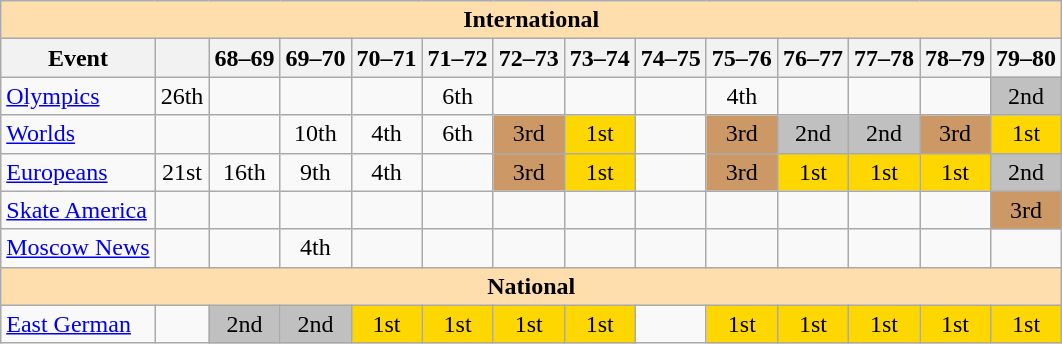<table class="wikitable" style="text-align:center">
<tr>
<th style="background-color: #ffdead; " colspan=14 align=center>International</th>
</tr>
<tr>
<th>Event</th>
<th></th>
<th>68–69</th>
<th>69–70</th>
<th>70–71</th>
<th>71–72</th>
<th>72–73</th>
<th>73–74</th>
<th>74–75</th>
<th>75–76</th>
<th>76–77</th>
<th>77–78</th>
<th>78–79</th>
<th>79–80</th>
</tr>
<tr>
<td align=left><a href='#'>Olympics</a></td>
<td>26th</td>
<td></td>
<td></td>
<td></td>
<td>6th</td>
<td></td>
<td></td>
<td></td>
<td>4th</td>
<td></td>
<td></td>
<td></td>
<td bgcolor=silver>2nd</td>
</tr>
<tr>
<td align=left><a href='#'>Worlds</a></td>
<td></td>
<td></td>
<td>10th</td>
<td>4th</td>
<td>6th</td>
<td bgcolor=cc9966>3rd</td>
<td bgcolor=gold>1st</td>
<td></td>
<td bgcolor=cc9966>3rd</td>
<td bgcolor=silver>2nd</td>
<td bgcolor=silver>2nd</td>
<td bgcolor=cc9966>3rd</td>
<td bgcolor=gold>1st</td>
</tr>
<tr>
<td align=left><a href='#'>Europeans</a></td>
<td>21st</td>
<td>16th</td>
<td>9th</td>
<td>4th</td>
<td></td>
<td bgcolor=cc9966>3rd</td>
<td bgcolor=gold>1st</td>
<td></td>
<td bgcolor=cc9966>3rd</td>
<td bgcolor=gold>1st</td>
<td bgcolor=gold>1st</td>
<td bgcolor=gold>1st</td>
<td bgcolor=silver>2nd</td>
</tr>
<tr>
<td align=left><a href='#'>Skate America</a></td>
<td></td>
<td></td>
<td></td>
<td></td>
<td></td>
<td></td>
<td></td>
<td></td>
<td></td>
<td></td>
<td></td>
<td></td>
<td bgcolor=cc9966>3rd</td>
</tr>
<tr>
<td align=left><a href='#'>Moscow News</a></td>
<td></td>
<td></td>
<td>4th</td>
<td></td>
<td></td>
<td></td>
<td></td>
<td></td>
<td></td>
<td></td>
<td></td>
<td></td>
<td></td>
</tr>
<tr>
<th style="background-color: #ffdead; " colspan=14 align=center>National</th>
</tr>
<tr>
<td align=left><a href='#'>East German</a></td>
<td></td>
<td bgcolor=silver>2nd</td>
<td bgcolor=silver>2nd</td>
<td bgcolor=gold>1st</td>
<td bgcolor=gold>1st</td>
<td bgcolor=gold>1st</td>
<td bgcolor=gold>1st</td>
<td></td>
<td bgcolor=gold>1st</td>
<td bgcolor=gold>1st</td>
<td bgcolor=gold>1st</td>
<td bgcolor=gold>1st</td>
<td bgcolor=gold>1st</td>
</tr>
</table>
